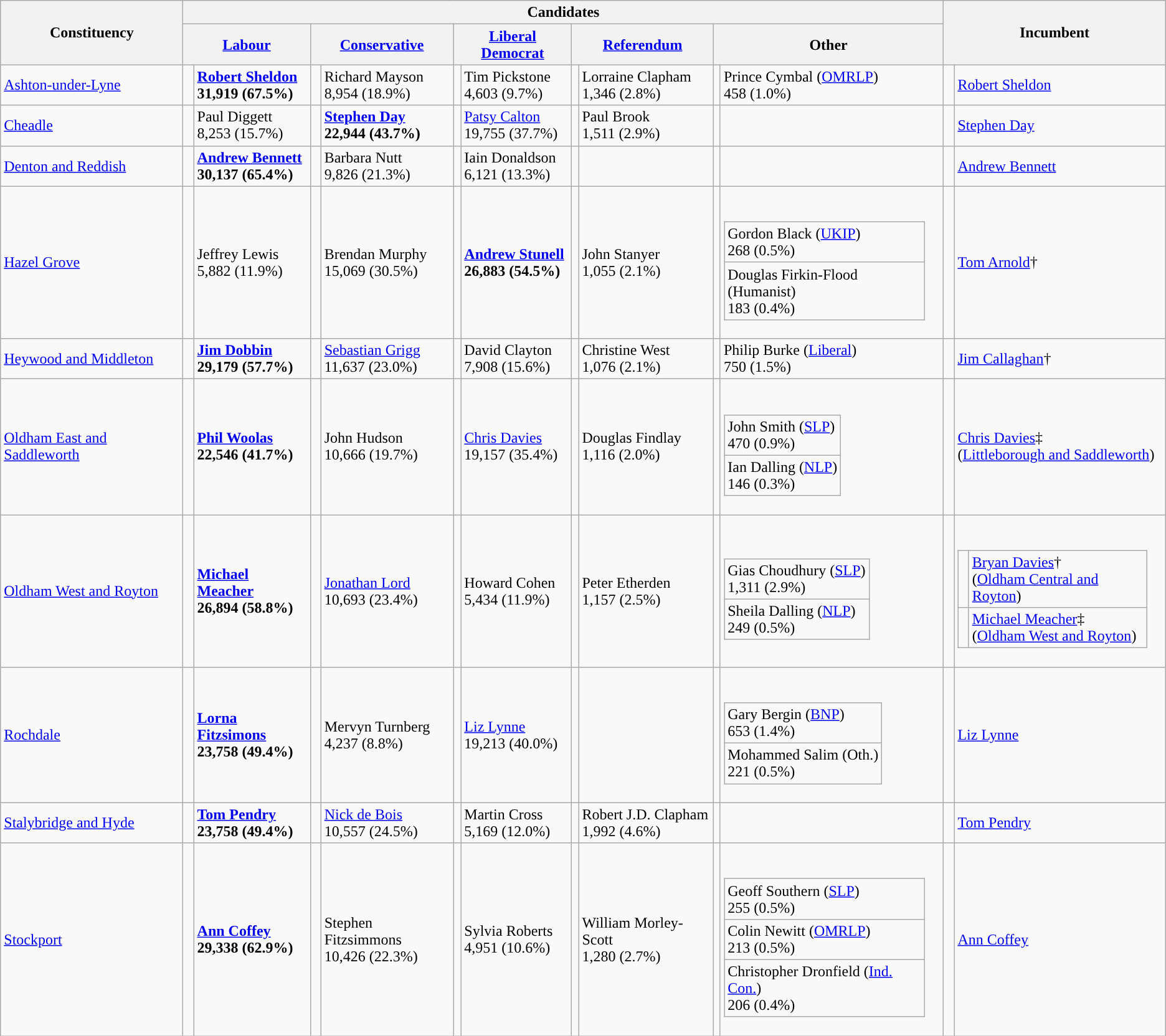<table class="wikitable">
<tr>
<th rowspan="2">Constituency</th>
<th colspan="10">Candidates</th>
<th colspan="2" rowspan="2">Incumbent</th>
</tr>
<tr>
<th colspan="2"><a href='#'>Labour</a></th>
<th colspan="2"><a href='#'>Conservative</a></th>
<th colspan="2"><a href='#'>Liberal Democrat</a></th>
<th colspan="2"><a href='#'>Referendum</a></th>
<th colspan="2">Other</th>
</tr>
<tr>
<td><a href='#'>Ashton-under-Lyne</a></td>
<td style="color:inherit;background:"> </td>
<td><strong><a href='#'>Robert Sheldon</a></strong><br><strong>31,919 (67.5%)</strong></td>
<td></td>
<td>Richard Mayson<br>8,954 (18.9%)</td>
<td></td>
<td>Tim Pickstone<br>4,603 (9.7%)</td>
<td></td>
<td>Lorraine Clapham<br>1,346 (2.8%)</td>
<td></td>
<td>Prince Cymbal (<a href='#'>OMRLP</a>)<br>458 (1.0%)</td>
<td style="color:inherit;background:"> </td>
<td><a href='#'>Robert Sheldon</a></td>
</tr>
<tr>
<td><a href='#'>Cheadle</a></td>
<td></td>
<td>Paul Diggett<br>8,253 (15.7%)</td>
<td style="color:inherit;background:"> </td>
<td><strong><a href='#'>Stephen Day</a></strong><br><strong>22,944 (43.7%)</strong></td>
<td></td>
<td><a href='#'>Patsy Calton</a><br>19,755 (37.7%)</td>
<td></td>
<td>Paul Brook<br>1,511 (2.9%)</td>
<td></td>
<td></td>
<td style="color:inherit;background:"> </td>
<td><a href='#'>Stephen Day</a></td>
</tr>
<tr>
<td><a href='#'>Denton and Reddish</a></td>
<td style="color:inherit;background:"> </td>
<td><strong><a href='#'>Andrew Bennett</a></strong><br><strong>30,137 (65.4%)</strong></td>
<td></td>
<td>Barbara Nutt<br>9,826 (21.3%)</td>
<td></td>
<td>Iain Donaldson<br>6,121 (13.3%)</td>
<td></td>
<td></td>
<td></td>
<td></td>
<td style="color:inherit;background:"> </td>
<td><a href='#'>Andrew Bennett</a></td>
</tr>
<tr>
<td><a href='#'>Hazel Grove</a></td>
<td></td>
<td>Jeffrey Lewis<br>5,882 (11.9%)</td>
<td></td>
<td>Brendan Murphy<br>15,069 (30.5%)</td>
<td style="color:inherit;background:"></td>
<td><strong><a href='#'>Andrew Stunell</a></strong><br><strong>26,883 (54.5%)</strong></td>
<td></td>
<td>John Stanyer<br>1,055 (2.1%)</td>
<td></td>
<td><br><table class="wikitable">
<tr>
<td>Gordon Black (<a href='#'>UKIP</a>)<br>268 (0.5%)</td>
</tr>
<tr>
<td>Douglas Firkin-Flood (Humanist)<br>183 (0.4%)</td>
</tr>
</table>
</td>
<td style="color:inherit;background:"> </td>
<td><a href='#'>Tom Arnold</a>†</td>
</tr>
<tr>
<td><a href='#'>Heywood and Middleton</a></td>
<td style="color:inherit;background:"> </td>
<td><strong><a href='#'>Jim Dobbin</a></strong><br><strong>29,179 (57.7%)</strong></td>
<td></td>
<td><a href='#'>Sebastian Grigg</a><br>11,637 (23.0%)</td>
<td></td>
<td>David Clayton<br>7,908 (15.6%)</td>
<td></td>
<td>Christine West<br>1,076 (2.1%)</td>
<td></td>
<td>Philip Burke (<a href='#'>Liberal</a>)<br>750 (1.5%)</td>
<td style="color:inherit;background:"> </td>
<td><a href='#'>Jim Callaghan</a>†</td>
</tr>
<tr>
<td><a href='#'>Oldham East and Saddleworth</a></td>
<td style="color:inherit;background:"> </td>
<td><strong><a href='#'>Phil Woolas</a></strong><br><strong>22,546 (41.7%)</strong></td>
<td></td>
<td>John Hudson<br>10,666 (19.7%)</td>
<td></td>
<td><a href='#'>Chris Davies</a><br>19,157 (35.4%)</td>
<td></td>
<td>Douglas Findlay<br>1,116 (2.0%)</td>
<td></td>
<td><br><table class="wikitable">
<tr>
<td>John Smith (<a href='#'>SLP</a>)<br>470 (0.9%)</td>
</tr>
<tr>
<td>Ian Dalling (<a href='#'>NLP</a>)<br>146 (0.3%)</td>
</tr>
</table>
</td>
<td style="color:inherit;background:"></td>
<td><a href='#'>Chris Davies</a>‡<br>(<a href='#'>Littleborough and Saddleworth</a>)</td>
</tr>
<tr>
<td><a href='#'>Oldham West and Royton</a></td>
<td style="color:inherit;background:"> </td>
<td><strong><a href='#'>Michael Meacher</a></strong><br><strong>26,894 (58.8%)</strong></td>
<td></td>
<td><a href='#'>Jonathan Lord</a><br>10,693 (23.4%)</td>
<td></td>
<td>Howard Cohen<br>5,434 (11.9%)</td>
<td></td>
<td>Peter Etherden<br>1,157 (2.5%)</td>
<td></td>
<td><br><table class="wikitable">
<tr>
<td>Gias Choudhury (<a href='#'>SLP</a>)<br>1,311 (2.9%)</td>
</tr>
<tr>
<td>Sheila Dalling (<a href='#'>NLP</a>)<br>249 (0.5%)</td>
</tr>
</table>
</td>
<td style="color:inherit;background:"> </td>
<td><br><table class="wikitable">
<tr>
<td style="color:inherit;background:"> </td>
<td><a href='#'>Bryan Davies</a>†<br>(<a href='#'>Oldham Central and Royton</a>)</td>
</tr>
<tr>
<td style="color:inherit;background:"> </td>
<td><a href='#'>Michael Meacher</a>‡<br>(<a href='#'>Oldham West and Royton</a>)</td>
</tr>
</table>
</td>
</tr>
<tr>
<td><a href='#'>Rochdale</a></td>
<td style="color:inherit;background:"> </td>
<td><strong><a href='#'>Lorna Fitzsimons</a></strong><br><strong>23,758 (49.4%)</strong></td>
<td></td>
<td>Mervyn Turnberg<br>4,237 (8.8%)</td>
<td></td>
<td><a href='#'>Liz Lynne</a><br>19,213 (40.0%)</td>
<td></td>
<td></td>
<td></td>
<td><br><table class="wikitable">
<tr>
<td>Gary Bergin (<a href='#'>BNP</a>)<br>653 (1.4%)</td>
</tr>
<tr>
<td>Mohammed Salim (Oth.)<br>221 (0.5%)</td>
</tr>
</table>
</td>
<td style="color:inherit;background:"></td>
<td><a href='#'>Liz Lynne</a></td>
</tr>
<tr>
<td><a href='#'>Stalybridge and Hyde</a></td>
<td style="color:inherit;background:"> </td>
<td><strong><a href='#'>Tom Pendry</a></strong><br><strong>23,758 (49.4%)</strong></td>
<td></td>
<td><a href='#'>Nick de Bois</a><br>10,557 (24.5%)</td>
<td></td>
<td>Martin Cross<br>5,169 (12.0%)</td>
<td></td>
<td>Robert J.D. Clapham<br>1,992 (4.6%)</td>
<td></td>
<td></td>
<td style="color:inherit;background:"> </td>
<td><a href='#'>Tom Pendry</a></td>
</tr>
<tr>
<td><a href='#'>Stockport</a></td>
<td style="color:inherit;background:"> </td>
<td><strong><a href='#'>Ann Coffey</a></strong><br><strong>29,338 (62.9%)</strong></td>
<td></td>
<td>Stephen Fitzsimmons<br>10,426 (22.3%)</td>
<td></td>
<td>Sylvia Roberts<br>4,951 (10.6%)</td>
<td></td>
<td>William Morley-Scott<br>1,280 (2.7%)</td>
<td></td>
<td><br><table class="wikitable">
<tr>
<td>Geoff Southern (<a href='#'>SLP</a>)<br>255 (0.5%)</td>
</tr>
<tr>
<td>Colin Newitt (<a href='#'>OMRLP</a>)<br>213 (0.5%)</td>
</tr>
<tr>
<td>Christopher Dronfield (<a href='#'>Ind. Con.</a>)<br>206 (0.4%)</td>
</tr>
</table>
</td>
<td style="color:inherit;background:"> </td>
<td><a href='#'>Ann Coffey</a></td>
</tr>
</table>
